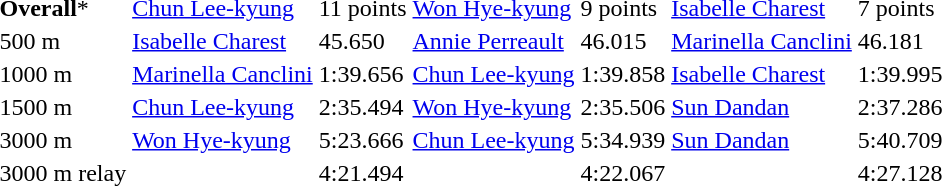<table>
<tr>
<td><strong>Overall</strong>*</td>
<td><a href='#'>Chun Lee-kyung</a> <br> </td>
<td>11 points</td>
<td><a href='#'>Won Hye-kyung</a> <br> </td>
<td>9 points</td>
<td><a href='#'>Isabelle Charest</a> <br> </td>
<td>7 points</td>
</tr>
<tr>
<td>500 m</td>
<td><a href='#'>Isabelle Charest</a> <br> </td>
<td>45.650</td>
<td><a href='#'>Annie Perreault</a> <br> </td>
<td>46.015</td>
<td><a href='#'>Marinella Canclini</a> <br> </td>
<td>46.181</td>
</tr>
<tr>
<td>1000 m</td>
<td><a href='#'>Marinella Canclini</a> <br> </td>
<td>1:39.656</td>
<td><a href='#'>Chun Lee-kyung</a> <br> </td>
<td>1:39.858</td>
<td><a href='#'>Isabelle Charest</a> <br> </td>
<td>1:39.995</td>
</tr>
<tr>
<td>1500 m</td>
<td><a href='#'>Chun Lee-kyung</a> <br> </td>
<td>2:35.494</td>
<td><a href='#'>Won Hye-kyung</a> <br> </td>
<td>2:35.506</td>
<td><a href='#'>Sun Dandan</a> <br> </td>
<td>2:37.286</td>
</tr>
<tr>
<td>3000 m</td>
<td><a href='#'>Won Hye-kyung</a> <br> </td>
<td>5:23.666</td>
<td><a href='#'>Chun Lee-kyung</a> <br> </td>
<td>5:34.939</td>
<td><a href='#'>Sun Dandan</a> <br> </td>
<td>5:40.709</td>
</tr>
<tr>
<td>3000 m relay</td>
<td></td>
<td>4:21.494</td>
<td></td>
<td>4:22.067</td>
<td></td>
<td>4:27.128</td>
</tr>
</table>
